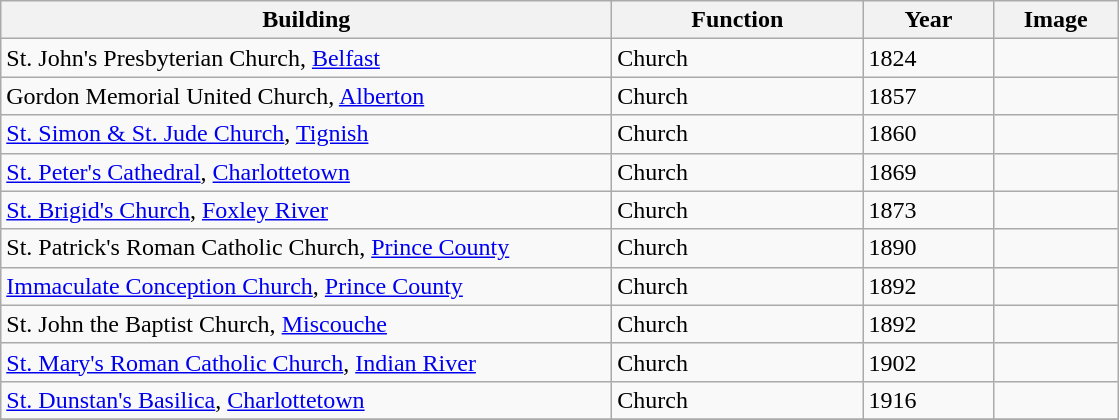<table class="wikitable">
<tr>
<th style="width:25em">Building</th>
<th style="width:10em">Function</th>
<th style="width: 5em">Year</th>
<th style="width:75px">Image</th>
</tr>
<tr>
<td>St. John's Presbyterian Church, <a href='#'>Belfast</a></td>
<td>Church</td>
<td>1824</td>
<td></td>
</tr>
<tr>
<td>Gordon Memorial United Church, <a href='#'>Alberton</a></td>
<td>Church</td>
<td>1857</td>
<td></td>
</tr>
<tr>
<td><a href='#'>St. Simon & St. Jude Church</a>, <a href='#'>Tignish</a></td>
<td>Church</td>
<td>1860</td>
<td></td>
</tr>
<tr>
<td><a href='#'>St. Peter's Cathedral</a>, <a href='#'>Charlottetown</a></td>
<td>Church</td>
<td>1869</td>
<td></td>
</tr>
<tr>
<td><a href='#'>St. Brigid's Church</a>, <a href='#'>Foxley River</a></td>
<td>Church</td>
<td>1873</td>
<td></td>
</tr>
<tr>
<td>St. Patrick's Roman Catholic Church, <a href='#'>Prince County</a></td>
<td>Church</td>
<td>1890</td>
<td></td>
</tr>
<tr>
<td><a href='#'>Immaculate Conception Church</a>, <a href='#'>Prince County</a></td>
<td>Church</td>
<td>1892</td>
<td></td>
</tr>
<tr>
<td>St. John the Baptist Church, <a href='#'>Miscouche</a></td>
<td>Church</td>
<td>1892</td>
<td></td>
</tr>
<tr>
<td><a href='#'>St. Mary's Roman Catholic Church</a>, <a href='#'>Indian River</a></td>
<td>Church</td>
<td>1902</td>
<td></td>
</tr>
<tr>
<td><a href='#'>St. Dunstan's Basilica</a>, <a href='#'>Charlottetown</a></td>
<td>Church</td>
<td>1916</td>
<td></td>
</tr>
<tr>
</tr>
</table>
